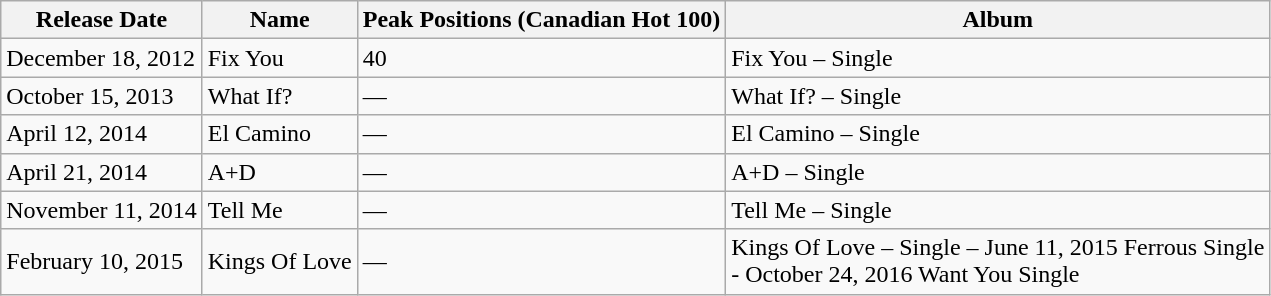<table class="wikitable">
<tr>
<th>Release Date</th>
<th>Name</th>
<th>Peak Positions (Canadian Hot 100)</th>
<th>Album</th>
</tr>
<tr>
<td>December 18, 2012</td>
<td>Fix You</td>
<td>40</td>
<td>Fix You – Single</td>
</tr>
<tr>
<td>October 15, 2013</td>
<td>What If?</td>
<td>—</td>
<td>What If? – Single</td>
</tr>
<tr>
<td>April 12, 2014</td>
<td>El Camino</td>
<td>—</td>
<td>El Camino – Single</td>
</tr>
<tr>
<td>April 21, 2014</td>
<td>A+D</td>
<td>—</td>
<td>A+D – Single</td>
</tr>
<tr>
<td>November 11, 2014</td>
<td>Tell Me</td>
<td>—</td>
<td>Tell Me – Single</td>
</tr>
<tr>
<td>February 10, 2015</td>
<td>Kings Of Love</td>
<td>—</td>
<td>Kings Of Love – Single – June 11, 2015 Ferrous Single<br>- October 24, 2016 Want You Single</td>
</tr>
</table>
